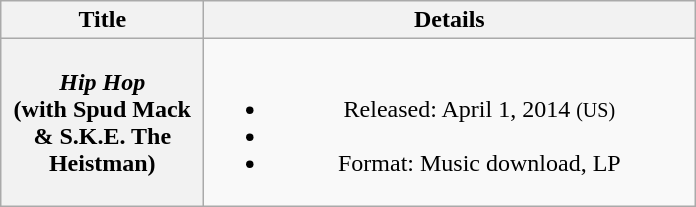<table class="wikitable plainrowheaders" style="text-align:center;">
<tr>
<th scope="col" style="width:8em;">Title</th>
<th scope="col" style="width:20em;">Details</th>
</tr>
<tr>
<th scope="row"><em>Hip Hop</em><br><span>(with Spud Mack & S.K.E. The Heistman)</span></th>
<td><br><ul><li>Released: April 1, 2014 <small>(US)</small></li><li></li><li>Format: Music download, LP</li></ul></td>
</tr>
</table>
